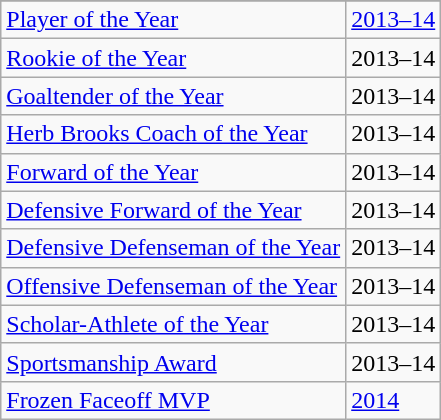<table class="wikitable">
<tr>
</tr>
<tr>
<td><a href='#'>Player of the Year</a></td>
<td><a href='#'>2013–14</a></td>
</tr>
<tr>
<td><a href='#'>Rookie of the Year</a></td>
<td>2013–14</td>
</tr>
<tr>
<td><a href='#'>Goaltender of the Year</a></td>
<td>2013–14</td>
</tr>
<tr>
<td><a href='#'>Herb Brooks Coach of the Year</a></td>
<td>2013–14</td>
</tr>
<tr>
<td><a href='#'>Forward of the Year</a></td>
<td>2013–14</td>
</tr>
<tr>
<td><a href='#'>Defensive Forward of the Year</a></td>
<td>2013–14</td>
</tr>
<tr>
<td><a href='#'>Defensive Defenseman of the Year</a></td>
<td>2013–14</td>
</tr>
<tr>
<td><a href='#'>Offensive Defenseman of the Year</a></td>
<td>2013–14</td>
</tr>
<tr>
<td><a href='#'>Scholar-Athlete of the Year</a></td>
<td>2013–14</td>
</tr>
<tr>
<td><a href='#'>Sportsmanship Award</a></td>
<td>2013–14</td>
</tr>
<tr>
<td><a href='#'>Frozen Faceoff MVP</a></td>
<td><a href='#'>2014</a></td>
</tr>
</table>
